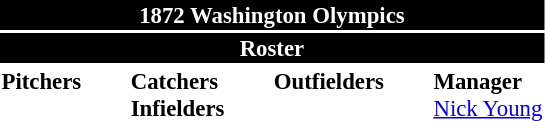<table class="toccolours" style="font-size: 95%;">
<tr>
<th colspan="10" style="background-color: black; color:white; text-align: center;">1872 Washington Olympics</th>
</tr>
<tr>
<td colspan="10" style="background-color:black; color: white; text-align: center;"><strong>Roster</strong></td>
</tr>
<tr>
<td valign="top"><strong>Pitchers</strong><br></td>
<td width="25px"></td>
<td valign="top"><strong>Catchers</strong><br>

<strong>Infielders</strong>




</td>
<td width="25px"></td>
<td valign="top"><strong>Outfielders</strong><br>



</td>
<td width="25px"></td>
<td valign="top"><strong>Manager</strong><br><a href='#'>Nick Young</a></td>
</tr>
</table>
